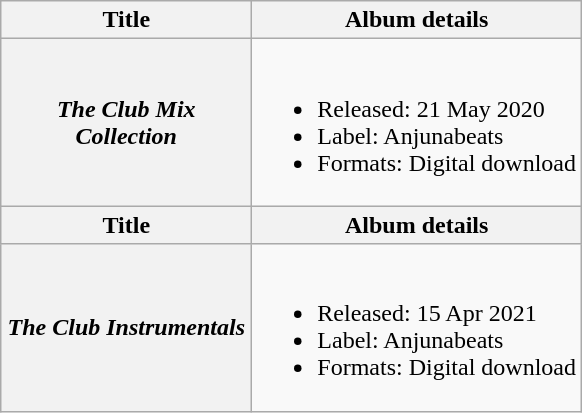<table class="wikitable plainrowheaders">
<tr>
<th style="width:10em;">Title</th>
<th>Album details</th>
</tr>
<tr>
<th scope="row"><em>The Club Mix Collection</em></th>
<td><br><ul><li>Released: 21 May 2020</li><li>Label: Anjunabeats</li><li>Formats: Digital download</li></ul></td>
</tr>
<tr>
<th style="width:10em;">Title</th>
<th>Album details</th>
</tr>
<tr>
<th scope="row"><em>The Club Instrumentals</em></th>
<td><br><ul><li>Released: 15 Apr 2021</li><li>Label: Anjunabeats</li><li>Formats: Digital download</li></ul></td>
</tr>
</table>
